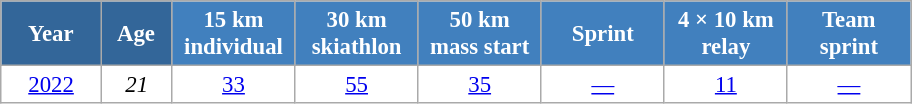<table class="wikitable" style="font-size:95%; text-align:center; border:grey solid 1px; border-collapse:collapse; background:#ffffff;">
<tr>
<th style="background-color:#369; color:white; width:60px;"> Year </th>
<th style="background-color:#369; color:white; width:40px;"> Age </th>
<th style="background-color:#4180be; color:white; width:75px;"> 15 km <br> individual </th>
<th style="background-color:#4180be; color:white; width:75px;"> 30 km <br> skiathlon </th>
<th style="background-color:#4180be; color:white; width:75px;"> 50 km <br> mass start </th>
<th style="background-color:#4180be; color:white; width:75px;"> Sprint </th>
<th style="background-color:#4180be; color:white; width:75px;"> 4 × 10 km <br> relay </th>
<th style="background-color:#4180be; color:white; width:75px;"> Team <br> sprint </th>
</tr>
<tr>
<td><a href='#'>2022</a></td>
<td><em>21</em></td>
<td><a href='#'>33</a></td>
<td><a href='#'>55</a></td>
<td><a href='#'>35</a></td>
<td><a href='#'>—</a></td>
<td><a href='#'>11</a></td>
<td><a href='#'>—</a></td>
</tr>
</table>
